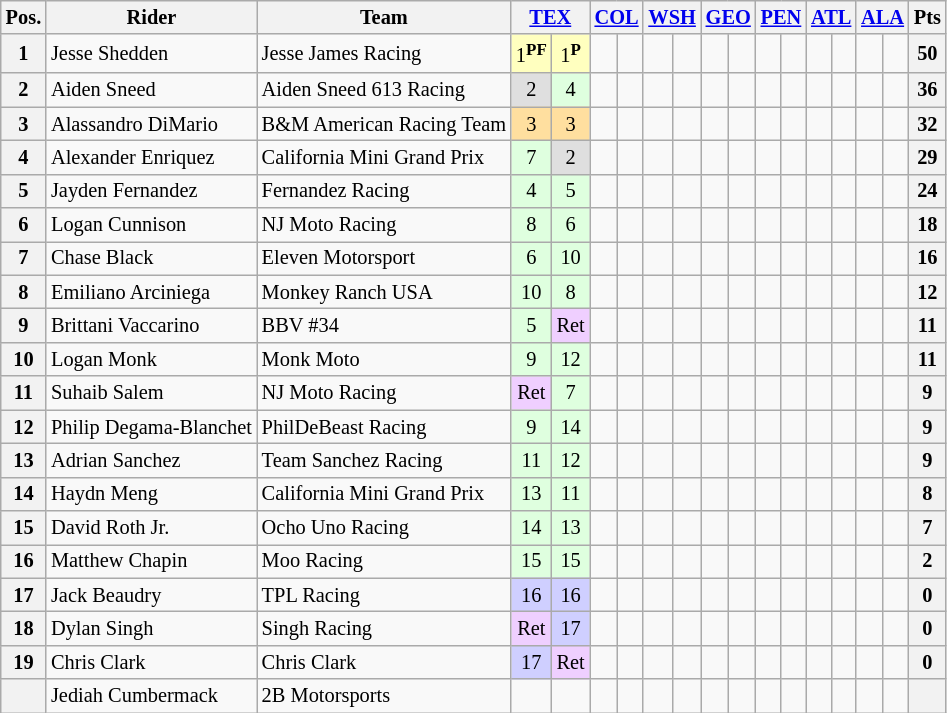<table class="wikitable" style="font-size:85%; text-align:center;">
<tr valign="top">
<th valign="middle">Pos.</th>
<th valign="middle">Rider</th>
<th valign="middle">Team</th>
<th colspan=2><a href='#'>TEX</a><br></th>
<th colspan=2><a href='#'>COL</a><br></th>
<th colspan=2><a href='#'>WSH</a><br></th>
<th colspan=2><a href='#'>GEO</a><br></th>
<th colspan=2><a href='#'>PEN</a><br></th>
<th colspan=2><a href='#'>ATL</a><br></th>
<th colspan=2><a href='#'>ALA</a><br></th>
<th style="vertical-align:middle">Pts</th>
</tr>
<tr>
<th>1</th>
<td align=left> Jesse Shedden</td>
<td align=left>Jesse James Racing</td>
<td style="background-color:#ffffbf;">1<strong><sup>PF</sup></strong></td>
<td style="background-color:#ffffbf;">1<strong><sup>P</sup></strong></td>
<td></td>
<td></td>
<td></td>
<td></td>
<td></td>
<td></td>
<td></td>
<td></td>
<td></td>
<td></td>
<td></td>
<td></td>
<th>50</th>
</tr>
<tr>
<th>2</th>
<td align=left> Aiden Sneed</td>
<td align=left>Aiden Sneed 613 Racing</td>
<td style="background-color:#dfdfdf;">2</td>
<td style="background-color:#dfffdf;">4</td>
<td></td>
<td></td>
<td></td>
<td></td>
<td></td>
<td></td>
<td></td>
<td></td>
<td></td>
<td></td>
<td></td>
<td></td>
<th>36</th>
</tr>
<tr>
<th>3</th>
<td align=left> Alassandro DiMario</td>
<td align=left>B&M American Racing Team</td>
<td style="background-color:#ffdf9f;">3</td>
<td style="background-color:#ffdf9f;">3</td>
<td></td>
<td></td>
<td></td>
<td></td>
<td></td>
<td></td>
<td></td>
<td></td>
<td></td>
<td></td>
<td></td>
<td></td>
<th>32</th>
</tr>
<tr>
<th>4</th>
<td align=left> Alexander Enriquez</td>
<td align=left>California Mini Grand Prix</td>
<td style="background-color:#dfffdf;">7</td>
<td style="background-color:#dfdfdf;">2</td>
<td></td>
<td></td>
<td></td>
<td></td>
<td></td>
<td></td>
<td></td>
<td></td>
<td></td>
<td></td>
<td></td>
<td></td>
<th>29</th>
</tr>
<tr>
<th>5</th>
<td align=left> Jayden Fernandez</td>
<td align=left>Fernandez Racing</td>
<td style="background-color:#dfffdf;">4</td>
<td style="background-color:#dfffdf;">5</td>
<td></td>
<td></td>
<td></td>
<td></td>
<td></td>
<td></td>
<td></td>
<td></td>
<td></td>
<td></td>
<td></td>
<td></td>
<th>24</th>
</tr>
<tr>
<th>6</th>
<td align=left> Logan Cunnison</td>
<td align=left>NJ Moto Racing</td>
<td style="background-color:#dfffdf;">8</td>
<td style="background-color:#dfffdf;">6</td>
<td></td>
<td></td>
<td></td>
<td></td>
<td></td>
<td></td>
<td></td>
<td></td>
<td></td>
<td></td>
<td></td>
<td></td>
<th>18</th>
</tr>
<tr>
<th>7</th>
<td align=left> Chase Black</td>
<td align=left>Eleven Motorsport</td>
<td style="background-color:#dfffdf;">6</td>
<td style="background-color:#dfffdf;">10</td>
<td></td>
<td></td>
<td></td>
<td></td>
<td></td>
<td></td>
<td></td>
<td></td>
<td></td>
<td></td>
<td></td>
<td></td>
<th>16</th>
</tr>
<tr>
<th>8</th>
<td align=left> Emiliano Arciniega</td>
<td align=left>Monkey Ranch USA</td>
<td style="background-color:#dfffdf;">10</td>
<td style="background-color:#dfffdf;">8</td>
<td></td>
<td></td>
<td></td>
<td></td>
<td></td>
<td></td>
<td></td>
<td></td>
<td></td>
<td></td>
<td></td>
<td></td>
<th>12</th>
</tr>
<tr>
<th>9</th>
<td align=left> Brittani Vaccarino</td>
<td align=left>BBV #34</td>
<td style="background-color:#dfffdf;">5</td>
<td style="background-color:#efcfff;">Ret</td>
<td></td>
<td></td>
<td></td>
<td></td>
<td></td>
<td></td>
<td></td>
<td></td>
<td></td>
<td></td>
<td></td>
<td></td>
<th>11</th>
</tr>
<tr>
<th>10</th>
<td align=left> Logan Monk</td>
<td align=left>Monk Moto</td>
<td style="background-color:#dfffdf;">9</td>
<td style="background-color:#dfffdf;">12</td>
<td></td>
<td></td>
<td></td>
<td></td>
<td></td>
<td></td>
<td></td>
<td></td>
<td></td>
<td></td>
<td></td>
<td></td>
<th>11</th>
</tr>
<tr>
<th>11</th>
<td align=left> Suhaib Salem</td>
<td align=left>NJ Moto Racing</td>
<td style="background-color:#efcfff;">Ret</td>
<td style="background-color:#dfffdf;">7</td>
<td></td>
<td></td>
<td></td>
<td></td>
<td></td>
<td></td>
<td></td>
<td></td>
<td></td>
<td></td>
<td></td>
<td></td>
<th>9</th>
</tr>
<tr>
<th>12</th>
<td align=left> Philip Degama-Blanchet</td>
<td align=left>PhilDeBeast Racing</td>
<td style="background-color:#dfffdf;">9</td>
<td style="background-color:#dfffdf;">14</td>
<td></td>
<td></td>
<td></td>
<td></td>
<td></td>
<td></td>
<td></td>
<td></td>
<td></td>
<td></td>
<td></td>
<td></td>
<th>9</th>
</tr>
<tr>
<th>13</th>
<td align=left> Adrian Sanchez</td>
<td align=left>Team Sanchez Racing</td>
<td style="background-color:#dfffdf;">11</td>
<td style="background-color:#dfffdf;">12</td>
<td></td>
<td></td>
<td></td>
<td></td>
<td></td>
<td></td>
<td></td>
<td></td>
<td></td>
<td></td>
<td></td>
<td></td>
<th>9</th>
</tr>
<tr>
<th>14</th>
<td align=left> Haydn Meng</td>
<td align=left>California Mini Grand Prix</td>
<td style="background-color:#dfffdf;">13</td>
<td style="background-color:#dfffdf;">11</td>
<td></td>
<td></td>
<td></td>
<td></td>
<td></td>
<td></td>
<td></td>
<td></td>
<td></td>
<td></td>
<td></td>
<td></td>
<th>8</th>
</tr>
<tr>
<th>15</th>
<td align=left> David Roth Jr.</td>
<td align=left>Ocho Uno Racing</td>
<td style="background-color:#dfffdf;">14</td>
<td style="background-color:#dfffdf;">13</td>
<td></td>
<td></td>
<td></td>
<td></td>
<td></td>
<td></td>
<td></td>
<td></td>
<td></td>
<td></td>
<td></td>
<td></td>
<th>7</th>
</tr>
<tr>
<th>16</th>
<td align=left> Matthew Chapin</td>
<td align=left>Moo Racing</td>
<td style="background-color:#dfffdf;">15</td>
<td style="background-color:#dfffdf;">15</td>
<td></td>
<td></td>
<td></td>
<td></td>
<td></td>
<td></td>
<td></td>
<td></td>
<td></td>
<td></td>
<td></td>
<td></td>
<th>2</th>
</tr>
<tr>
<th>17</th>
<td align=left> Jack Beaudry</td>
<td align=left>TPL Racing</td>
<td style="background-color:#cfcfff;">16</td>
<td style="background-color:#cfcfff;">16</td>
<td></td>
<td></td>
<td></td>
<td></td>
<td></td>
<td></td>
<td></td>
<td></td>
<td></td>
<td></td>
<td></td>
<td></td>
<th>0</th>
</tr>
<tr>
<th>18</th>
<td align=left> Dylan Singh</td>
<td align=left>Singh Racing</td>
<td style="background-color:#efcfff;">Ret</td>
<td style="background-color:#cfcfff;">17</td>
<td></td>
<td></td>
<td></td>
<td></td>
<td></td>
<td></td>
<td></td>
<td></td>
<td></td>
<td></td>
<td></td>
<td></td>
<th>0</th>
</tr>
<tr>
<th>19</th>
<td align=left> Chris Clark</td>
<td align=left>Chris Clark</td>
<td style="background-color:#cfcfff;">17</td>
<td style="background-color:#efcfff;">Ret</td>
<td></td>
<td></td>
<td></td>
<td></td>
<td></td>
<td></td>
<td></td>
<td></td>
<td></td>
<td></td>
<td></td>
<td></td>
<th>0</th>
</tr>
<tr>
<th></th>
<td align=left> Jediah Cumbermack</td>
<td align=left>2B Motorsports</td>
<td></td>
<td></td>
<td></td>
<td></td>
<td></td>
<td></td>
<td></td>
<td></td>
<td></td>
<td></td>
<td></td>
<td></td>
<td></td>
<td></td>
<th></th>
</tr>
</table>
